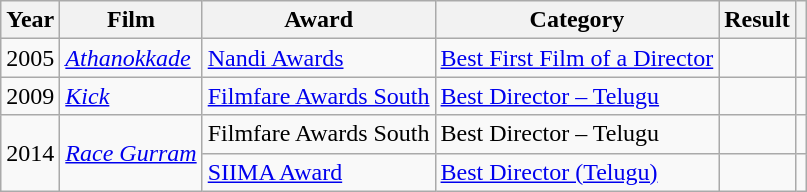<table class="wikitable">
<tr>
<th scope="col">Year</th>
<th scope="col">Film</th>
<th scope="col">Award</th>
<th scope="col">Category</th>
<th>Result</th>
<th></th>
</tr>
<tr>
<td>2005</td>
<td><em><a href='#'>Athanokkade</a></em></td>
<td><a href='#'>Nandi Awards</a></td>
<td><a href='#'>Best First Film of a Director</a></td>
<td></td>
<td></td>
</tr>
<tr>
<td>2009</td>
<td><a href='#'><em>Kick</em></a></td>
<td><a href='#'>Filmfare Awards South</a></td>
<td><a href='#'>Best Director – Telugu</a></td>
<td></td>
<td></td>
</tr>
<tr>
<td rowspan="2">2014</td>
<td rowspan="2"><em><a href='#'>Race Gurram</a></em></td>
<td>Filmfare Awards South</td>
<td>Best Director – Telugu</td>
<td></td>
<td></td>
</tr>
<tr>
<td><a href='#'>SIIMA Award</a></td>
<td><a href='#'>Best Director (Telugu)</a></td>
<td></td>
<td></td>
</tr>
</table>
